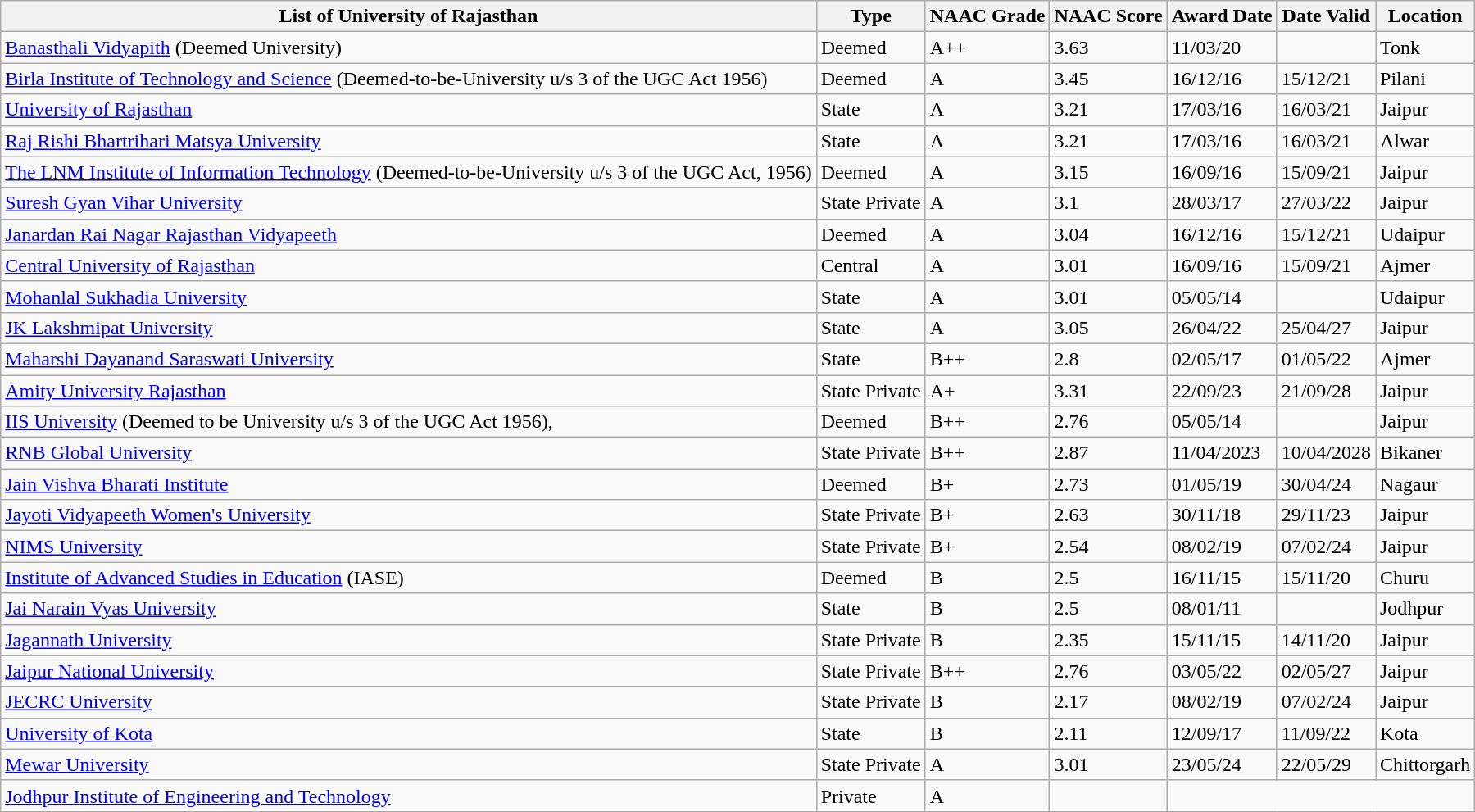<table class="wikitable">
<tr>
<th>List of University of Rajasthan</th>
<th>Type</th>
<th>NAAC Grade</th>
<th>NAAC Score</th>
<th>Award Date</th>
<th>Date Valid</th>
<th>Location</th>
</tr>
<tr>
<td><a href='#'>Banasthali Vidyapith</a> (Deemed University)</td>
<td>Deemed</td>
<td>A++</td>
<td>3.63</td>
<td>11/03/20</td>
<td></td>
<td>Tonk</td>
</tr>
<tr>
<td><a href='#'>Birla Institute of Technology and Science</a> (Deemed-to-be-University u/s 3 of the UGC Act 1956)</td>
<td>Deemed</td>
<td>A</td>
<td>3.45</td>
<td>16/12/16</td>
<td>15/12/21</td>
<td>Pilani</td>
</tr>
<tr>
<td><a href='#'>University of Rajasthan</a></td>
<td>State</td>
<td>A</td>
<td>3.21</td>
<td>17/03/16</td>
<td>16/03/21</td>
<td>Jaipur</td>
</tr>
<tr>
<td><a href='#'>Raj Rishi Bhartrihari Matsya University</a></td>
<td>State</td>
<td>A</td>
<td>3.21</td>
<td>17/03/16</td>
<td>16/03/21</td>
<td>Alwar</td>
</tr>
<tr>
<td><a href='#'>The LNM Institute of Information Technology</a> (Deemed-to-be-University u/s 3 of the UGC Act, 1956)</td>
<td>Deemed</td>
<td>A</td>
<td>3.15</td>
<td>16/09/16</td>
<td>15/09/21</td>
<td>Jaipur</td>
</tr>
<tr>
<td><a href='#'>Suresh Gyan Vihar University</a></td>
<td>State Private</td>
<td>A</td>
<td>3.1</td>
<td>28/03/17</td>
<td>27/03/22</td>
<td>Jaipur</td>
</tr>
<tr>
<td><a href='#'>Janardan Rai Nagar Rajasthan Vidyapeeth</a></td>
<td>Deemed</td>
<td>A</td>
<td>3.04</td>
<td>16/12/16</td>
<td>15/12/21</td>
<td>Udaipur</td>
</tr>
<tr>
<td><a href='#'>Central University of Rajasthan</a></td>
<td>Central</td>
<td>A</td>
<td>3.01</td>
<td>16/09/16</td>
<td>15/09/21</td>
<td>Ajmer</td>
</tr>
<tr>
<td><a href='#'>Mohanlal Sukhadia University</a></td>
<td>State</td>
<td>A</td>
<td>3.01</td>
<td>05/05/14</td>
<td></td>
<td>Udaipur</td>
</tr>
<tr>
<td><a href='#'>JK Lakshmipat University</a></td>
<td>State</td>
<td>A</td>
<td>3.05</td>
<td>26/04/22</td>
<td>25/04/27</td>
<td>Jaipur</td>
</tr>
<tr>
<td><a href='#'>Maharshi Dayanand Saraswati University</a></td>
<td>State</td>
<td>B++</td>
<td>2.8</td>
<td>02/05/17</td>
<td>01/05/22</td>
<td>Ajmer</td>
</tr>
<tr>
<td><a href='#'>Amity University Rajasthan</a></td>
<td>State Private</td>
<td>A+</td>
<td>3.31</td>
<td>22/09/23</td>
<td>21/09/28</td>
<td>Jaipur</td>
</tr>
<tr>
<td><a href='#'>IIS University</a> (Deemed to be University u/s 3 of the UGC Act 1956),</td>
<td>Deemed</td>
<td>B++</td>
<td>2.76</td>
<td>05/05/14</td>
<td></td>
<td>Jaipur</td>
</tr>
<tr>
<td><a href='#'>RNB Global University</a></td>
<td>State Private</td>
<td>B++</td>
<td>2.87</td>
<td>11/04/2023</td>
<td>10/04/2028</td>
<td>Bikaner</td>
</tr>
<tr>
<td><a href='#'>Jain Vishva Bharati Institute</a></td>
<td>Deemed</td>
<td>B+</td>
<td>2.73</td>
<td>01/05/19</td>
<td>30/04/24</td>
<td>Nagaur</td>
</tr>
<tr>
<td><a href='#'>Jayoti Vidyapeeth Women's University</a></td>
<td>State Private</td>
<td>B+</td>
<td>2.63</td>
<td>30/11/18</td>
<td>29/11/23</td>
<td>Jaipur</td>
</tr>
<tr>
<td><a href='#'>NIMS University</a></td>
<td>State Private</td>
<td>B+</td>
<td>2.54</td>
<td>08/02/19</td>
<td>07/02/24</td>
<td>Jaipur</td>
</tr>
<tr>
<td><a href='#'>Institute of Advanced Studies in Education</a> (IASE)</td>
<td>Deemed</td>
<td>B</td>
<td>2.5</td>
<td>16/11/15</td>
<td>15/11/20</td>
<td>Churu</td>
</tr>
<tr>
<td><a href='#'>Jai Narain Vyas University</a></td>
<td>State</td>
<td>B</td>
<td>2.5</td>
<td>08/01/11</td>
<td></td>
<td>Jodhpur</td>
</tr>
<tr>
<td><a href='#'>Jagannath University</a></td>
<td>State Private</td>
<td>B</td>
<td>2.35</td>
<td>15/11/15</td>
<td>14/11/20</td>
<td>Jaipur</td>
</tr>
<tr>
<td><a href='#'>Jaipur National University</a></td>
<td>State Private</td>
<td>B++</td>
<td>2.76</td>
<td>03/05/22</td>
<td>02/05/27</td>
<td>Jaipur</td>
</tr>
<tr>
<td><a href='#'>JECRC University</a></td>
<td>State Private</td>
<td>B</td>
<td>2.17</td>
<td>08/02/19</td>
<td>07/02/24</td>
<td>Jaipur</td>
</tr>
<tr>
<td><a href='#'>University of Kota</a></td>
<td>State</td>
<td>B</td>
<td>2.11</td>
<td>12/09/17</td>
<td>11/09/22</td>
<td>Kota</td>
</tr>
<tr>
<td><a href='#'>Mewar University</a></td>
<td>State Private</td>
<td>A</td>
<td>3.01</td>
<td>23/05/24</td>
<td>22/05/29</td>
<td>Chittorgarh</td>
</tr>
<tr>
<td><a href='#'>Jodhpur Institute of Engineering and Technology</a></td>
<td>Private</td>
<td>A</td>
<td></td>
</tr>
</table>
